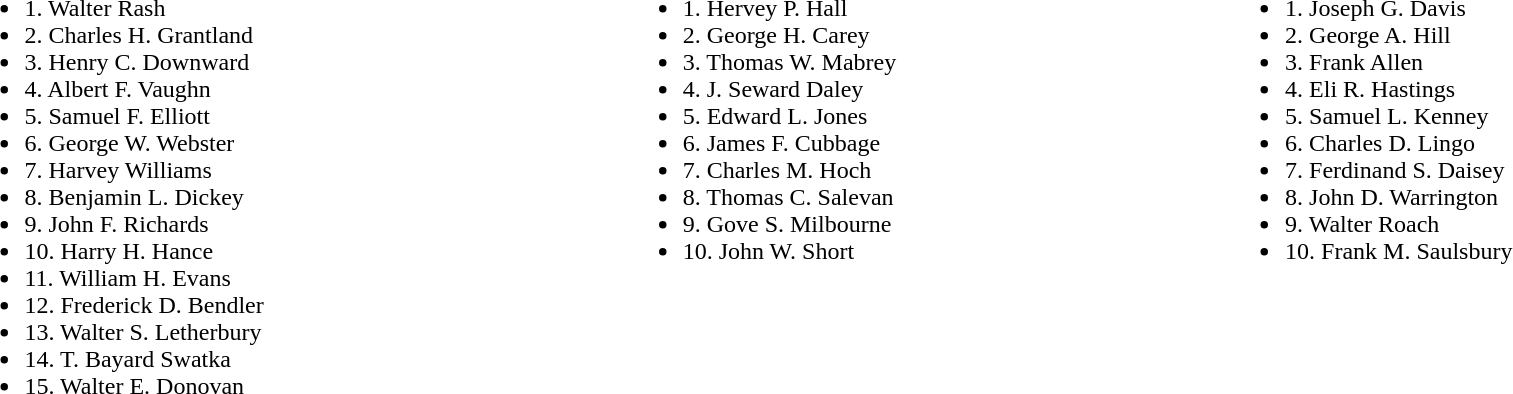<table width=100%>
<tr valign=top>
<td><br><ul><li>1. Walter Rash</li><li>2. Charles H. Grantland</li><li>3. Henry C. Downward</li><li>4. Albert F. Vaughn</li><li>5. Samuel F. Elliott</li><li>6. George W. Webster</li><li>7. Harvey Williams</li><li>8. Benjamin L. Dickey</li><li>9. John F. Richards</li><li>10. Harry H. Hance</li><li>11. William H. Evans</li><li>12. Frederick D. Bendler</li><li>13. Walter S. Letherbury</li><li>14. T. Bayard Swatka</li><li>15. Walter E. Donovan</li></ul></td>
<td><br><ul><li>1. Hervey P. Hall</li><li>2. George H. Carey</li><li>3. Thomas W. Mabrey</li><li>4. J. Seward Daley</li><li>5. Edward L. Jones</li><li>6. James F. Cubbage</li><li>7. Charles M. Hoch</li><li>8. Thomas C. Salevan</li><li>9. Gove S. Milbourne</li><li>10. John W. Short</li></ul></td>
<td><br><ul><li>1. Joseph G. Davis</li><li>2. George A. Hill</li><li>3. Frank Allen</li><li>4. Eli R. Hastings</li><li>5. Samuel L. Kenney</li><li>6. Charles D. Lingo</li><li>7. Ferdinand S. Daisey</li><li>8. John D. Warrington</li><li>9. Walter Roach</li><li>10. Frank M. Saulsbury</li></ul></td>
</tr>
</table>
